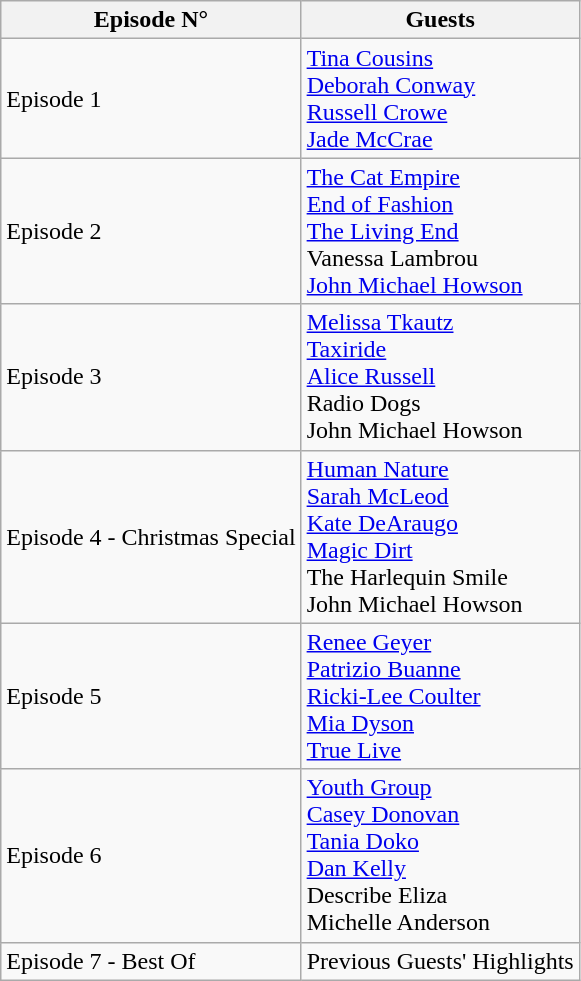<table class="wikitable">
<tr>
<th>Episode N°</th>
<th>Guests</th>
</tr>
<tr>
<td>Episode 1</td>
<td><a href='#'>Tina Cousins</a><br><a href='#'>Deborah Conway</a><br><a href='#'>Russell Crowe</a><br><a href='#'>Jade McCrae</a></td>
</tr>
<tr>
<td>Episode 2</td>
<td><a href='#'>The Cat Empire</a><br><a href='#'>End of Fashion</a><br><a href='#'>The Living End</a><br>Vanessa Lambrou<br><a href='#'>John Michael Howson</a></td>
</tr>
<tr>
<td>Episode 3</td>
<td><a href='#'>Melissa Tkautz</a><br><a href='#'>Taxiride</a><br><a href='#'>Alice Russell</a><br>Radio Dogs<br>John Michael Howson</td>
</tr>
<tr>
<td>Episode 4 - Christmas Special</td>
<td><a href='#'>Human Nature</a><br><a href='#'>Sarah McLeod</a><br><a href='#'>Kate DeAraugo</a><br><a href='#'>Magic Dirt</a><br>The Harlequin Smile<br>John Michael Howson</td>
</tr>
<tr>
<td>Episode 5</td>
<td><a href='#'>Renee Geyer</a><br><a href='#'>Patrizio Buanne</a><br><a href='#'>Ricki-Lee Coulter</a><br><a href='#'>Mia Dyson</a><br><a href='#'>True Live</a></td>
</tr>
<tr>
<td>Episode 6</td>
<td><a href='#'>Youth Group</a><br><a href='#'>Casey Donovan</a><br><a href='#'>Tania Doko</a><br><a href='#'>Dan Kelly</a><br>Describe Eliza<br>Michelle Anderson</td>
</tr>
<tr>
<td>Episode 7 - Best Of</td>
<td>Previous Guests' Highlights</td>
</tr>
</table>
